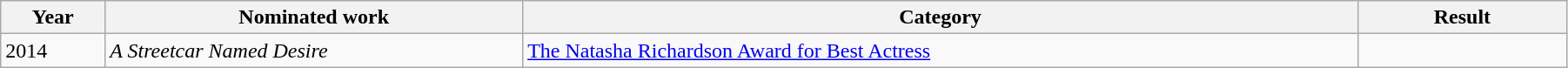<table style="width:95%;" class="wikitable sortable">
<tr>
<th style="width:5%;">Year</th>
<th style="width:20%;">Nominated work</th>
<th style="width:40%;">Category</th>
<th style="width:10%;">Result</th>
</tr>
<tr>
<td>2014</td>
<td><em>A Streetcar Named Desire</em></td>
<td><a href='#'>The Natasha Richardson Award for Best Actress</a></td>
<td></td>
</tr>
</table>
